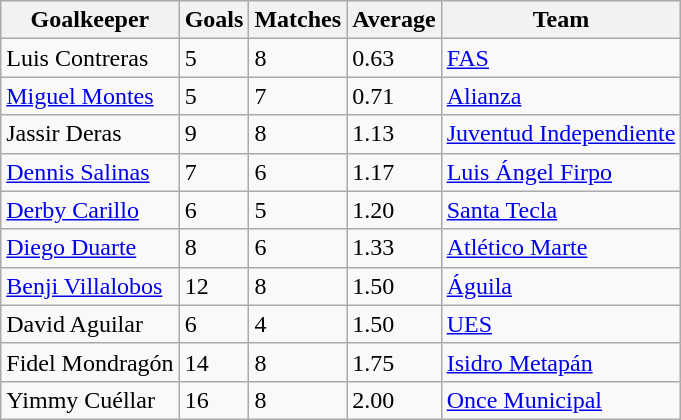<table class="wikitable sortable">
<tr>
<th>Goalkeeper</th>
<th>Goals</th>
<th>Matches</th>
<th>Average</th>
<th>Team</th>
</tr>
<tr>
<td> Luis Contreras</td>
<td>5</td>
<td>8</td>
<td>0.63</td>
<td><a href='#'>FAS</a></td>
</tr>
<tr>
<td> <a href='#'>Miguel Montes</a></td>
<td>5</td>
<td>7</td>
<td>0.71</td>
<td><a href='#'>Alianza</a></td>
</tr>
<tr>
<td> Jassir Deras</td>
<td>9</td>
<td>8</td>
<td>1.13</td>
<td><a href='#'>Juventud Independiente</a></td>
</tr>
<tr>
<td> <a href='#'>Dennis Salinas</a></td>
<td>7</td>
<td>6</td>
<td>1.17</td>
<td><a href='#'>Luis Ángel Firpo</a></td>
</tr>
<tr>
<td> <a href='#'>Derby Carillo</a></td>
<td>6</td>
<td>5</td>
<td>1.20</td>
<td><a href='#'>Santa Tecla</a></td>
</tr>
<tr>
<td> <a href='#'>Diego Duarte</a></td>
<td>8</td>
<td>6</td>
<td>1.33</td>
<td><a href='#'>Atlético Marte</a></td>
</tr>
<tr>
<td> <a href='#'>Benji Villalobos</a></td>
<td>12</td>
<td>8</td>
<td>1.50</td>
<td><a href='#'>Águila</a></td>
</tr>
<tr>
<td> David Aguilar</td>
<td>6</td>
<td>4</td>
<td>1.50</td>
<td><a href='#'>UES</a></td>
</tr>
<tr>
<td> Fidel Mondragón</td>
<td>14</td>
<td>8</td>
<td>1.75</td>
<td><a href='#'>Isidro Metapán</a></td>
</tr>
<tr>
<td> Yimmy Cuéllar</td>
<td>16</td>
<td>8</td>
<td>2.00</td>
<td><a href='#'>Once Municipal</a></td>
</tr>
</table>
